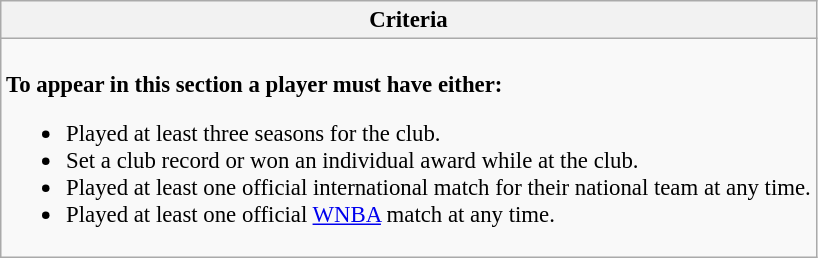<table class="wikitable collapsible collapsed" style="font-size:95%;">
<tr>
<th>Criteria</th>
</tr>
<tr>
<td><br><strong>To appear in this section a player must have either:</strong><ul><li>Played at least three seasons for the club.</li><li>Set a club record or won an individual award while at the club.</li><li>Played at least one official international match for their national team at any time.</li><li>Played at least one official <a href='#'>WNBA</a> match at any time.</li></ul></td>
</tr>
</table>
